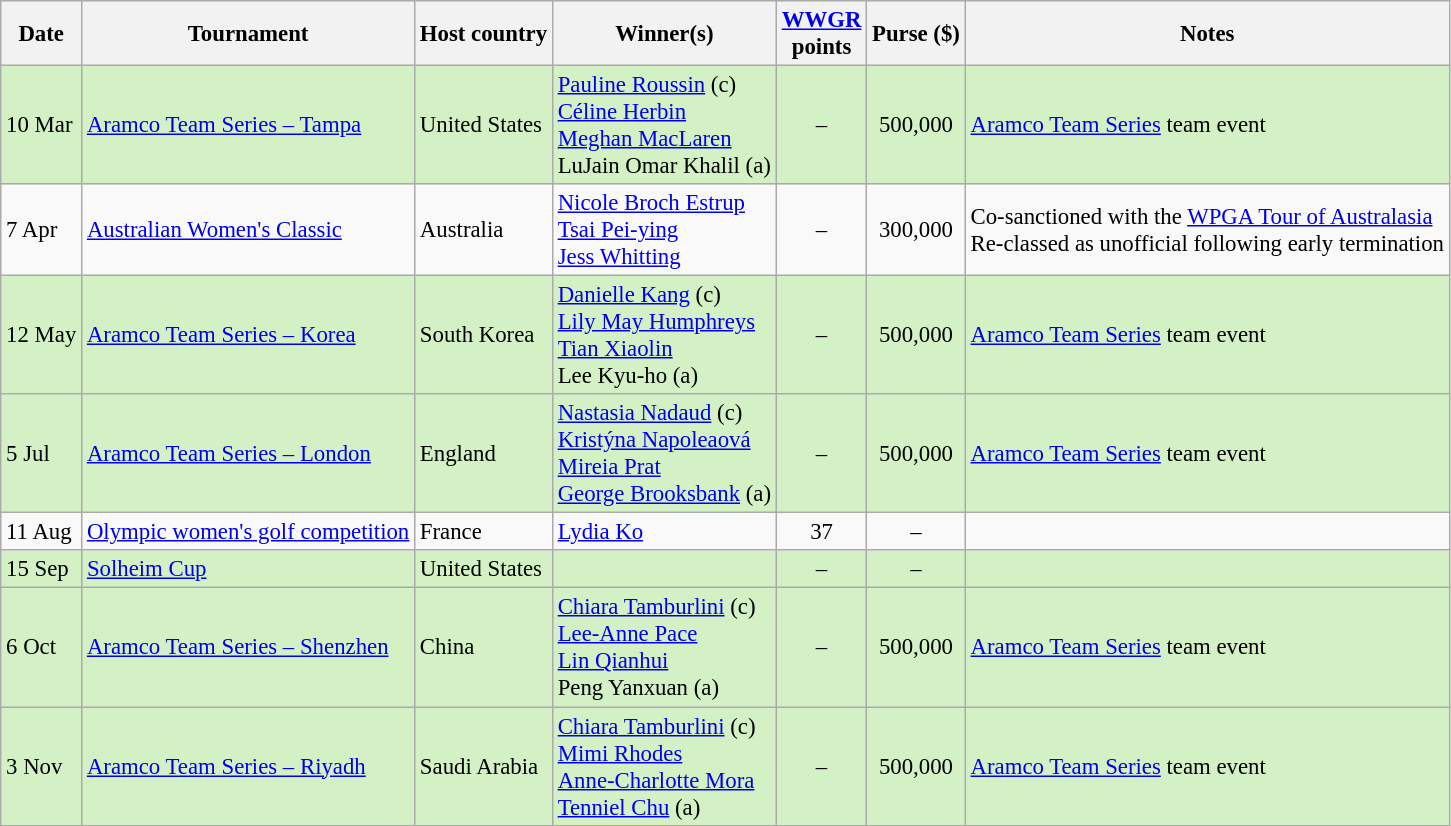<table class="wikitable sortable" style="font-size:95%">
<tr>
<th>Date</th>
<th>Tournament</th>
<th>Host country</th>
<th>Winner(s)</th>
<th><a href='#'>WWGR</a><br>points</th>
<th>Purse ($)</th>
<th>Notes</th>
</tr>
<tr style="background:#D4F1C5;">
<td>10 Mar</td>
<td><a href='#'>Aramco Team Series – Tampa</a></td>
<td>United States</td>
<td> <a href='#'>Pauline Roussin</a> (c)<br> <a href='#'>Céline Herbin</a><br> <a href='#'>Meghan MacLaren</a><br> LuJain Omar Khalil (a)</td>
<td align=center>–</td>
<td align=center>500,000</td>
<td><a href='#'>Aramco Team Series</a> team event</td>
</tr>
<tr>
<td>7 Apr</td>
<td><a href='#'>Australian Women's Classic</a></td>
<td>Australia</td>
<td> <a href='#'>Nicole Broch Estrup</a><br> <a href='#'>Tsai Pei-ying</a><br> <a href='#'>Jess Whitting</a></td>
<td align=center>–</td>
<td align=center>300,000</td>
<td>Co-sanctioned with the <a href='#'>WPGA Tour of Australasia</a><br>Re-classed as unofficial following early termination</td>
</tr>
<tr style="background:#D4F1C5;">
<td>12 May</td>
<td><a href='#'>Aramco Team Series – Korea</a></td>
<td>South Korea</td>
<td> <a href='#'>Danielle Kang</a> (c)<br> <a href='#'>Lily May Humphreys</a><br> <a href='#'>Tian Xiaolin</a><br> Lee Kyu-ho (a)</td>
<td align=center>–</td>
<td align=center>500,000</td>
<td><a href='#'>Aramco Team Series</a> team event</td>
</tr>
<tr style="background:#D4F1C5;">
<td>5 Jul</td>
<td><a href='#'>Aramco Team Series – London</a></td>
<td>England</td>
<td> <a href='#'>Nastasia Nadaud</a> (c)<br> <a href='#'>Kristýna Napoleaová</a><br> <a href='#'>Mireia Prat</a><br> <a href='#'>George Brooksbank</a> (a)</td>
<td align=center>–</td>
<td align=center>500,000</td>
<td><a href='#'>Aramco Team Series</a> team event</td>
</tr>
<tr>
<td>11 Aug</td>
<td><a href='#'>Olympic women's golf competition</a></td>
<td>France</td>
<td> <a href='#'>Lydia Ko</a></td>
<td align=center>37</td>
<td align=center>–</td>
<td></td>
</tr>
<tr style="background:#D4F1C5;">
<td>15 Sep</td>
<td><a href='#'>Solheim Cup</a></td>
<td>United States</td>
<td></td>
<td align=center>–</td>
<td align=center>–</td>
<td></td>
</tr>
<tr style="background:#D4F1C5;">
<td>6 Oct</td>
<td><a href='#'>Aramco Team Series – Shenzhen</a></td>
<td>China</td>
<td> <a href='#'>Chiara Tamburlini</a> (c)<br> <a href='#'>Lee-Anne Pace</a><br> <a href='#'>Lin Qianhui</a><br> Peng Yanxuan (a)</td>
<td align=center>–</td>
<td align=center>500,000</td>
<td><a href='#'>Aramco Team Series</a> team event</td>
</tr>
<tr style="background:#D4F1C5;">
<td>3 Nov</td>
<td><a href='#'>Aramco Team Series – Riyadh</a></td>
<td>Saudi Arabia</td>
<td> <a href='#'>Chiara Tamburlini</a> (c)<br> <a href='#'>Mimi Rhodes</a><br> <a href='#'>Anne-Charlotte Mora</a><br> <a href='#'>Tenniel Chu</a> (a)</td>
<td align=center>–</td>
<td align=center>500,000</td>
<td><a href='#'>Aramco Team Series</a> team event</td>
</tr>
</table>
